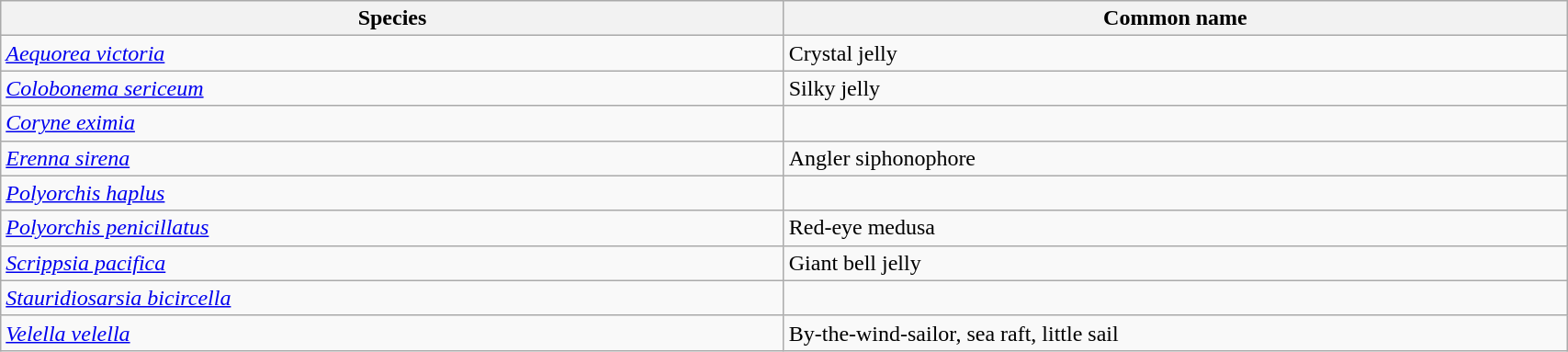<table width=90% class="wikitable">
<tr>
<th width=25%>Species</th>
<th width=25%>Common name</th>
</tr>
<tr>
<td><em><a href='#'>Aequorea victoria</a></em></td>
<td>Crystal jelly</td>
</tr>
<tr>
<td><em><a href='#'>Colobonema sericeum</a></em> </td>
<td>Silky jelly</td>
</tr>
<tr>
<td><em><a href='#'>Coryne eximia</a></em></td>
<td></td>
</tr>
<tr>
<td><em><a href='#'>Erenna sirena</a></em></td>
<td>Angler siphonophore</td>
</tr>
<tr>
<td><em><a href='#'>Polyorchis haplus</a></em></td>
<td></td>
</tr>
<tr>
<td><em><a href='#'>Polyorchis penicillatus</a></em></td>
<td>Red-eye medusa</td>
</tr>
<tr>
<td><em><a href='#'>Scrippsia pacifica</a></em></td>
<td>Giant bell jelly</td>
</tr>
<tr>
<td><em><a href='#'>Stauridiosarsia bicircella</a></em></td>
<td></td>
</tr>
<tr>
<td><em><a href='#'>Velella velella</a></em></td>
<td>By-the-wind-sailor, sea raft, little sail</td>
</tr>
</table>
